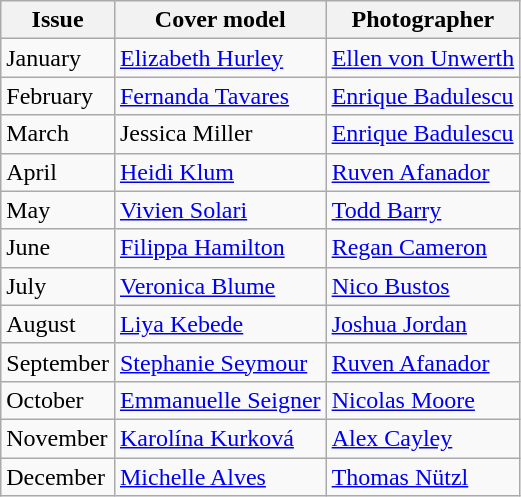<table class="wikitable">
<tr>
<th>Issue</th>
<th>Cover model</th>
<th>Photographer</th>
</tr>
<tr>
<td>January</td>
<td><a href='#'>Elizabeth Hurley</a></td>
<td><a href='#'>Ellen von Unwerth</a></td>
</tr>
<tr>
<td>February</td>
<td><a href='#'>Fernanda Tavares</a></td>
<td><a href='#'>Enrique Badulescu</a></td>
</tr>
<tr>
<td>March</td>
<td>Jessica Miller</td>
<td><a href='#'>Enrique Badulescu</a></td>
</tr>
<tr>
<td>April</td>
<td><a href='#'>Heidi Klum</a></td>
<td><a href='#'>Ruven Afanador</a></td>
</tr>
<tr>
<td>May</td>
<td><a href='#'>Vivien Solari</a></td>
<td><a href='#'>Todd Barry</a></td>
</tr>
<tr>
<td>June</td>
<td><a href='#'>Filippa Hamilton</a></td>
<td><a href='#'>Regan Cameron</a></td>
</tr>
<tr>
<td>July</td>
<td><a href='#'>Veronica Blume</a></td>
<td><a href='#'>Nico Bustos</a></td>
</tr>
<tr>
<td>August</td>
<td><a href='#'>Liya Kebede</a></td>
<td><a href='#'>Joshua Jordan</a></td>
</tr>
<tr>
<td>September</td>
<td><a href='#'>Stephanie Seymour</a></td>
<td><a href='#'>Ruven Afanador</a></td>
</tr>
<tr>
<td>October</td>
<td><a href='#'>Emmanuelle Seigner</a></td>
<td><a href='#'>Nicolas Moore</a></td>
</tr>
<tr>
<td>November</td>
<td><a href='#'>Karolína Kurková</a></td>
<td><a href='#'>Alex Cayley</a></td>
</tr>
<tr>
<td>December</td>
<td><a href='#'>Michelle Alves</a></td>
<td><a href='#'>Thomas Nützl</a></td>
</tr>
</table>
